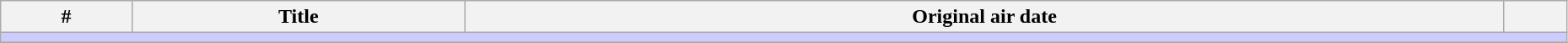<table class="wikitable" width="98%" style="background: #FFF;">
<tr>
<th>#</th>
<th>Title</th>
<th>Original air date</th>
<th></th>
</tr>
<tr>
<td colspan="5" bgcolor="#CCF"></td>
</tr>
<tr>
</tr>
</table>
